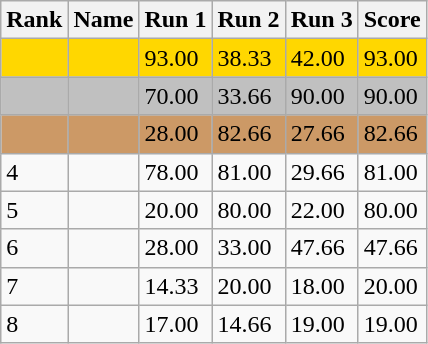<table class="wikitable">
<tr>
<th>Rank</th>
<th>Name</th>
<th>Run 1</th>
<th>Run 2</th>
<th>Run 3</th>
<th>Score</th>
</tr>
<tr style="background:gold;">
<td></td>
<td></td>
<td>93.00</td>
<td>38.33</td>
<td>42.00</td>
<td>93.00</td>
</tr>
<tr style="background:silver;">
<td></td>
<td></td>
<td>70.00</td>
<td>33.66</td>
<td>90.00</td>
<td>90.00</td>
</tr>
<tr style="background:#CC9966;">
<td></td>
<td></td>
<td>28.00</td>
<td>82.66</td>
<td>27.66</td>
<td>82.66</td>
</tr>
<tr>
<td>4</td>
<td></td>
<td>78.00</td>
<td>81.00</td>
<td>29.66</td>
<td>81.00</td>
</tr>
<tr>
<td>5</td>
<td></td>
<td>20.00</td>
<td>80.00</td>
<td>22.00</td>
<td>80.00</td>
</tr>
<tr>
<td>6</td>
<td></td>
<td>28.00</td>
<td>33.00</td>
<td>47.66</td>
<td>47.66</td>
</tr>
<tr>
<td>7</td>
<td></td>
<td>14.33</td>
<td>20.00</td>
<td>18.00</td>
<td>20.00</td>
</tr>
<tr>
<td>8</td>
<td></td>
<td>17.00</td>
<td>14.66</td>
<td>19.00</td>
<td>19.00</td>
</tr>
</table>
